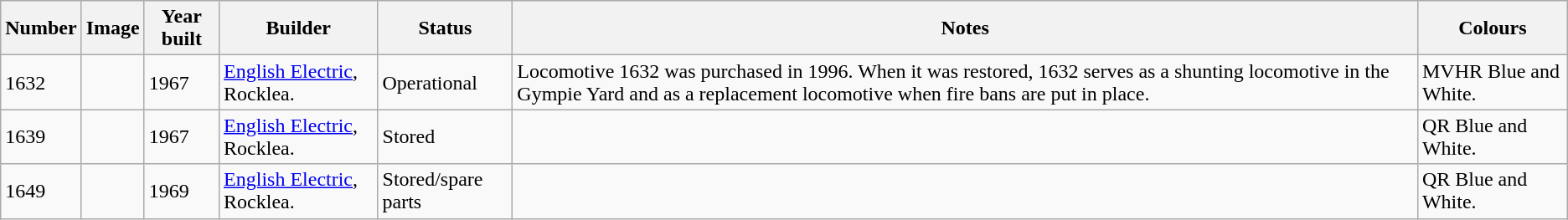<table class="wikitable">
<tr>
<th>Number</th>
<th>Image</th>
<th>Year built</th>
<th>Builder</th>
<th>Status</th>
<th>Notes</th>
<th>Colours</th>
</tr>
<tr>
<td>1632</td>
<td></td>
<td>1967</td>
<td><a href='#'>English Electric</a>, Rocklea.</td>
<td>Operational</td>
<td>Locomotive 1632 was purchased in 1996. When it was restored, 1632 serves as a shunting locomotive in the Gympie Yard and as a replacement locomotive when fire bans are put in place.</td>
<td>MVHR Blue and White.</td>
</tr>
<tr>
<td>1639</td>
<td></td>
<td>1967</td>
<td><a href='#'>English Electric</a>, Rocklea.</td>
<td>Stored</td>
<td></td>
<td>QR Blue and White.</td>
</tr>
<tr>
<td>1649</td>
<td></td>
<td>1969</td>
<td><a href='#'>English Electric</a>, Rocklea.</td>
<td>Stored/spare parts</td>
<td></td>
<td>QR Blue and White.</td>
</tr>
</table>
